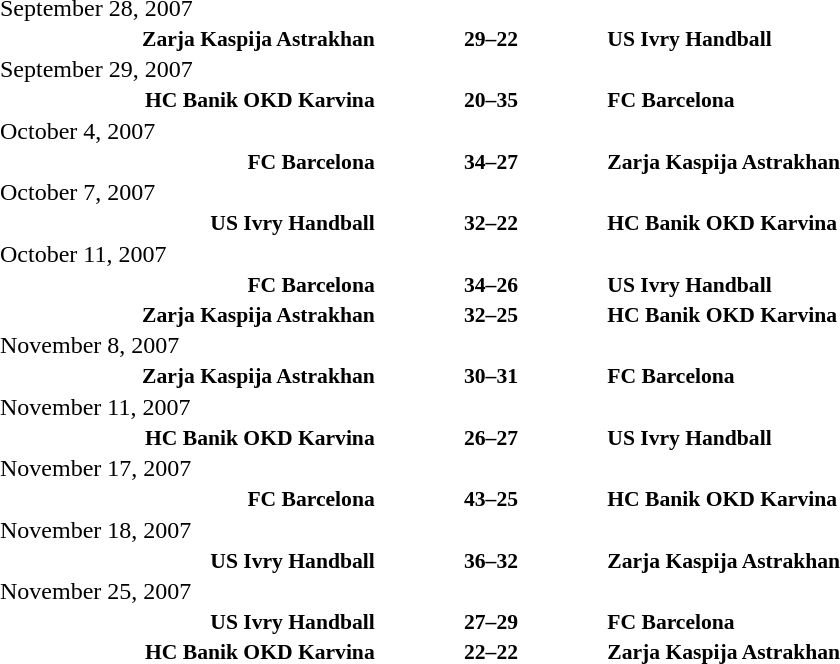<table width=100% cellspacing=1>
<tr>
<th width=20%></th>
<th width=12%></th>
<th width=20%></th>
<th></th>
</tr>
<tr>
<td>September 28, 2007</td>
</tr>
<tr style=font-size:90%>
<td align=right><strong>Zarja Kaspija Astrakhan</strong></td>
<td align=center><strong>29–22</strong></td>
<td><strong>US Ivry Handball</strong></td>
</tr>
<tr>
<td>September 29, 2007</td>
</tr>
<tr style=font-size:90%>
<td align=right><strong>HC Banik OKD Karvina</strong></td>
<td align=center><strong>20–35</strong></td>
<td><strong>FC Barcelona</strong></td>
</tr>
<tr>
<td>October 4, 2007</td>
</tr>
<tr style=font-size:90%>
<td align=right><strong>FC Barcelona</strong></td>
<td align=center><strong>34–27</strong></td>
<td><strong>Zarja Kaspija Astrakhan</strong></td>
</tr>
<tr>
<td>October 7, 2007</td>
</tr>
<tr style=font-size:90%>
<td align=right><strong>US Ivry Handball</strong></td>
<td align=center><strong>32–22</strong></td>
<td><strong>HC Banik OKD Karvina</strong></td>
</tr>
<tr>
<td>October 11, 2007</td>
</tr>
<tr style=font-size:90%>
<td align=right><strong>FC Barcelona</strong></td>
<td align=center><strong>34–26</strong></td>
<td><strong>US Ivry Handball</strong></td>
</tr>
<tr style=font-size:90%>
<td align=right><strong>Zarja Kaspija Astrakhan</strong></td>
<td align=center><strong>32–25</strong></td>
<td><strong>HC Banik OKD Karvina</strong></td>
</tr>
<tr>
<td>November 8, 2007</td>
</tr>
<tr style=font-size:90%>
<td align=right><strong>Zarja Kaspija Astrakhan</strong></td>
<td align=center><strong>30–31</strong></td>
<td><strong>FC Barcelona</strong></td>
</tr>
<tr>
<td>November 11, 2007</td>
</tr>
<tr style=font-size:90%>
<td align=right><strong>HC Banik OKD Karvina</strong></td>
<td align=center><strong>26–27</strong></td>
<td><strong>US Ivry Handball</strong></td>
</tr>
<tr>
<td>November 17, 2007</td>
</tr>
<tr style=font-size:90%>
<td align=right><strong>FC Barcelona</strong></td>
<td align=center><strong>43–25</strong></td>
<td><strong>HC Banik OKD Karvina</strong></td>
</tr>
<tr>
<td>November 18, 2007</td>
</tr>
<tr style=font-size:90%>
<td align=right><strong>US Ivry Handball</strong></td>
<td align=center><strong>36–32</strong></td>
<td><strong>Zarja Kaspija Astrakhan</strong></td>
</tr>
<tr>
<td>November 25, 2007</td>
</tr>
<tr style=font-size:90%>
<td align=right><strong>US Ivry Handball</strong></td>
<td align=center><strong>27–29</strong></td>
<td><strong>FC Barcelona</strong></td>
</tr>
<tr style=font-size:90%>
<td align=right><strong>HC Banik OKD Karvina</strong></td>
<td align=center><strong>22–22</strong></td>
<td><strong>Zarja Kaspija Astrakhan</strong></td>
</tr>
</table>
